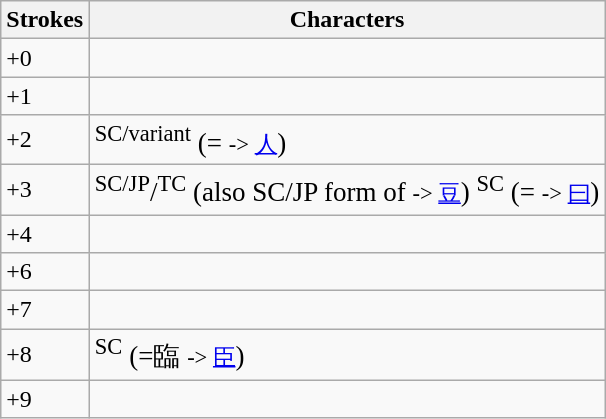<table class="wikitable">
<tr>
<th>Strokes</th>
<th>Characters</th>
</tr>
<tr --->
<td>+0</td>
<td style="font-size: large;"></td>
</tr>
<tr --->
<td>+1</td>
<td style="font-size: large;"></td>
</tr>
<tr --->
<td>+2</td>
<td style="font-size: large;"><sup>SC/variant</sup> (= <small>-> <a href='#'>人</a></small>) </td>
</tr>
<tr --->
<td>+3</td>
<td style="font-size: large;">   <sup>SC/JP</sup>/<sup>TC</sup> (also SC/JP form of  <small>-> <a href='#'>豆</a></small>)  <sup>SC</sup> (= <small>-> <a href='#'>曰</a></small>)</td>
</tr>
<tr --->
<td>+4</td>
<td style="font-size: large;"></td>
</tr>
<tr --->
<td>+6</td>
<td style="font-size: large;"></td>
</tr>
<tr --->
<td>+7</td>
<td style="font-size: large;"></td>
</tr>
<tr --->
<td>+8</td>
<td style="font-size: large;"><sup>SC</sup> (=臨 <small>-> <a href='#'>臣</a></small>)</td>
</tr>
<tr --->
<td>+9</td>
<td style="font-size: large;"></td>
</tr>
</table>
